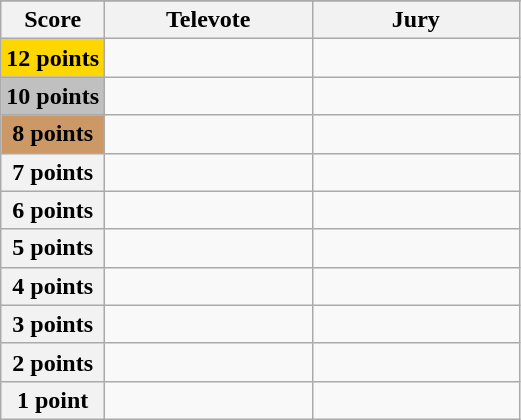<table class="wikitable">
<tr>
</tr>
<tr>
<th scope="col" width="20%">Score</th>
<th scope="col" width="40%">Televote</th>
<th scope="col" width="40%">Jury</th>
</tr>
<tr>
<th scope="row" style="background:gold">12 points</th>
<td></td>
<td></td>
</tr>
<tr>
<th scope="row" style="background:silver">10 points</th>
<td></td>
<td></td>
</tr>
<tr>
<th scope="row" style="background:#CC9966">8 points</th>
<td></td>
<td></td>
</tr>
<tr>
<th scope="row">7 points</th>
<td></td>
<td></td>
</tr>
<tr>
<th scope="row">6 points</th>
<td></td>
<td></td>
</tr>
<tr>
<th scope="row">5 points</th>
<td></td>
<td></td>
</tr>
<tr>
<th scope="row">4 points</th>
<td></td>
<td></td>
</tr>
<tr>
<th scope="row">3 points</th>
<td></td>
<td></td>
</tr>
<tr>
<th scope="row">2 points</th>
<td></td>
<td></td>
</tr>
<tr>
<th scope="row">1 point</th>
<td></td>
<td></td>
</tr>
</table>
